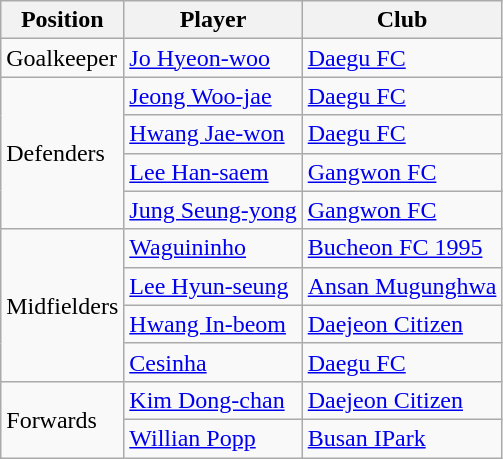<table class="wikitable">
<tr>
<th>Position</th>
<th>Player</th>
<th>Club</th>
</tr>
<tr>
<td>Goalkeeper</td>
<td> <a href='#'>Jo Hyeon-woo</a></td>
<td><a href='#'>Daegu FC</a></td>
</tr>
<tr>
<td rowspan=4>Defenders</td>
<td> <a href='#'>Jeong Woo-jae</a></td>
<td><a href='#'>Daegu FC</a></td>
</tr>
<tr>
<td> <a href='#'>Hwang Jae-won</a></td>
<td><a href='#'>Daegu FC</a></td>
</tr>
<tr>
<td> <a href='#'>Lee Han-saem</a></td>
<td><a href='#'>Gangwon FC</a></td>
</tr>
<tr>
<td> <a href='#'>Jung Seung-yong</a></td>
<td><a href='#'>Gangwon FC</a></td>
</tr>
<tr>
<td rowspan=4>Midfielders</td>
<td> <a href='#'>Waguininho</a></td>
<td><a href='#'>Bucheon FC 1995</a></td>
</tr>
<tr>
<td> <a href='#'>Lee Hyun-seung</a></td>
<td><a href='#'>Ansan Mugunghwa</a></td>
</tr>
<tr>
<td> <a href='#'>Hwang In-beom</a></td>
<td><a href='#'>Daejeon Citizen</a></td>
</tr>
<tr>
<td> <a href='#'>Cesinha</a></td>
<td><a href='#'>Daegu FC</a></td>
</tr>
<tr>
<td rowspan=4>Forwards</td>
<td> <a href='#'>Kim Dong-chan</a></td>
<td><a href='#'>Daejeon Citizen</a></td>
</tr>
<tr>
<td> <a href='#'>Willian Popp</a></td>
<td><a href='#'>Busan IPark</a></td>
</tr>
</table>
